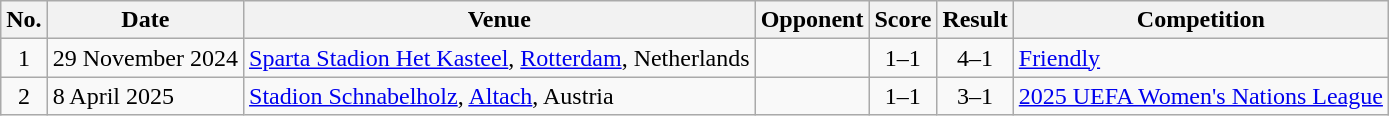<table class="wikitable sortable">
<tr>
<th scope="col">No.</th>
<th scope="col">Date</th>
<th scope="col">Venue</th>
<th scope="col">Opponent</th>
<th scope="col">Score</th>
<th scope="col">Result</th>
<th scope="col">Competition</th>
</tr>
<tr>
<td align="center">1</td>
<td>29 November 2024</td>
<td><a href='#'>Sparta Stadion Het Kasteel</a>, <a href='#'>Rotterdam</a>, Netherlands</td>
<td></td>
<td align="center">1–1</td>
<td align="center">4–1</td>
<td><a href='#'>Friendly</a></td>
</tr>
<tr>
<td align="center">2</td>
<td>8 April 2025</td>
<td><a href='#'>Stadion Schnabelholz</a>, <a href='#'>Altach</a>, Austria</td>
<td></td>
<td align="center">1–1</td>
<td align="center">3–1</td>
<td><a href='#'>2025 UEFA Women's Nations League</a></td>
</tr>
</table>
